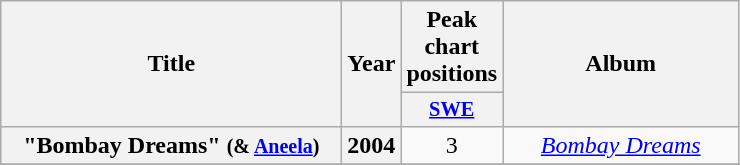<table class="wikitable plainrowheaders" style="text-align:center;">
<tr>
<th scope="col" align="left" rowspan="2" width="220">Title</th>
<th scope="col" align="left" rowspan="2">Year</th>
<th scope="col">Peak chart positions</th>
<th scope="col" rowspan="2" width="150">Album</th>
</tr>
<tr>
<th style="width:2.5em; font-size:85%"><a href='#'>SWE</a></th>
</tr>
<tr>
<th scope="row">"Bombay Dreams" <small>(& <a href='#'>Aneela</a>)</small></th>
<th scope="row">2004</th>
<td>3</td>
<td align="center"><em><a href='#'>Bombay Dreams</a></em></td>
</tr>
<tr>
</tr>
</table>
